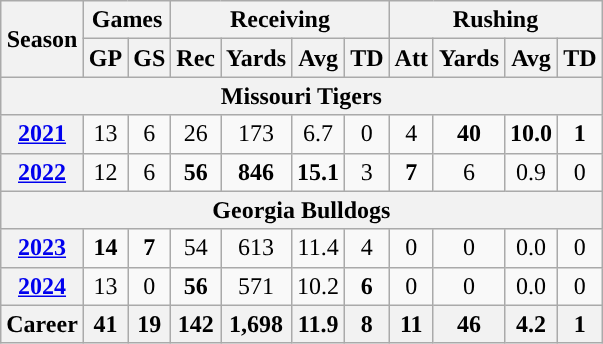<table class="wikitable" style="text-align:center;">
<tr>
<th rowspan="2">Season</th>
<th colspan="2">Games</th>
<th colspan="4">Receiving</th>
<th colspan="4">Rushing</th>
</tr>
<tr>
<th>GP</th>
<th>GS</th>
<th>Rec</th>
<th>Yards</th>
<th>Avg</th>
<th>TD</th>
<th>Att</th>
<th>Yards</th>
<th>Avg</th>
<th>TD</th>
</tr>
<tr>
<th colspan="12">Missouri Tigers</th>
</tr>
<tr>
<th><a href='#'>2021</a></th>
<td>13</td>
<td>6</td>
<td>26</td>
<td>173</td>
<td>6.7</td>
<td>0</td>
<td>4</td>
<td><strong>40</strong></td>
<td><strong>10.0</strong></td>
<td><strong>1</strong></td>
</tr>
<tr>
<th><a href='#'>2022</a></th>
<td>12</td>
<td>6</td>
<td><strong>56</strong></td>
<td><strong>846</strong></td>
<td><strong>15.1</strong></td>
<td>3</td>
<td><strong>7</strong></td>
<td>6</td>
<td>0.9</td>
<td>0</td>
</tr>
<tr>
<th colspan="12">Georgia Bulldogs</th>
</tr>
<tr>
<th><a href='#'>2023</a></th>
<td><strong>14</strong></td>
<td><strong>7</strong></td>
<td>54</td>
<td>613</td>
<td>11.4</td>
<td>4</td>
<td>0</td>
<td>0</td>
<td>0.0</td>
<td>0</td>
</tr>
<tr>
<th><a href='#'>2024</a></th>
<td>13</td>
<td>0</td>
<td><strong>56</strong></td>
<td>571</td>
<td>10.2</td>
<td><strong> 6</strong></td>
<td>0</td>
<td>0</td>
<td>0.0</td>
<td>0</td>
</tr>
<tr>
<th>Career</th>
<th>41</th>
<th>19</th>
<th>142</th>
<th>1,698</th>
<th>11.9</th>
<th>8</th>
<th>11</th>
<th>46</th>
<th>4.2</th>
<th>1</th>
</tr>
</table>
